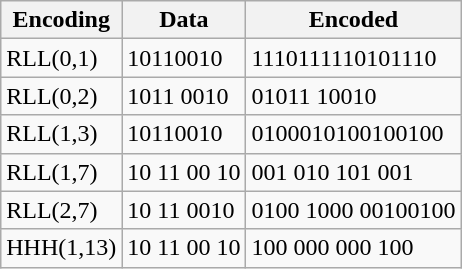<table class="wikitable">
<tr>
<th>Encoding</th>
<th>Data</th>
<th>Encoded</th>
</tr>
<tr>
<td>RLL(0,1)</td>
<td>10110010</td>
<td>1110111110101110</td>
</tr>
<tr>
<td>RLL(0,2)</td>
<td>1011 0010</td>
<td>01011 10010</td>
</tr>
<tr>
<td>RLL(1,3)</td>
<td>10110010</td>
<td>0100010100100100</td>
</tr>
<tr>
<td>RLL(1,7)</td>
<td>10 11 00 10</td>
<td>001 010 101 001</td>
</tr>
<tr>
<td>RLL(2,7)</td>
<td>10 11 0010</td>
<td>0100 1000 00100100</td>
</tr>
<tr>
<td>HHH(1,13)</td>
<td>10 11 00 10</td>
<td>100 000 000 100</td>
</tr>
</table>
